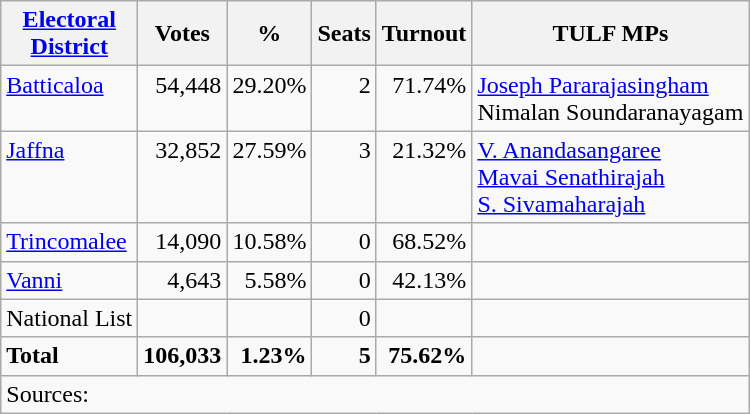<table class="wikitable">
<tr>
<th><a href='#'>Electoral<br>District</a></th>
<th align=right>Votes</th>
<th align=right>%</th>
<th align=right>Seats</th>
<th align=right>Turnout</th>
<th>TULF MPs</th>
</tr>
<tr>
<td valign=top><a href='#'>Batticaloa</a></td>
<td valign=top align=right>54,448</td>
<td valign=top align=right>29.20%</td>
<td valign=top align=right>2</td>
<td valign=top align=right>71.74%</td>
<td><a href='#'>Joseph Pararajasingham</a><br>Nimalan Soundaranayagam</td>
</tr>
<tr>
<td valign=top><a href='#'>Jaffna</a></td>
<td valign=top align=right>32,852</td>
<td valign=top align=right>27.59%</td>
<td valign=top align=right>3</td>
<td valign=top align=right>21.32%</td>
<td><a href='#'>V. Anandasangaree</a><br><a href='#'>Mavai Senathirajah</a><br><a href='#'>S. Sivamaharajah</a></td>
</tr>
<tr>
<td valign=top><a href='#'>Trincomalee</a></td>
<td valign=top align=right>14,090</td>
<td valign=top align=right>10.58%</td>
<td valign=top align=right>0</td>
<td valign=top align=right>68.52%</td>
<td></td>
</tr>
<tr>
<td valign=top><a href='#'>Vanni</a></td>
<td valign=top align=right>4,643</td>
<td valign=top align=right>5.58%</td>
<td valign=top align=right>0</td>
<td valign=top align=right>42.13%</td>
<td></td>
</tr>
<tr>
<td valign=top>National List</td>
<td></td>
<td></td>
<td valign=top align=right>0</td>
<td></td>
<td></td>
</tr>
<tr>
<td><strong>Total</strong></td>
<td align=right><strong>106,033</strong></td>
<td align=right><strong>1.23%</strong></td>
<td align=right><strong>5</strong></td>
<td align=right><strong>75.62%</strong></td>
</tr>
<tr>
<td align=left colspan=6>Sources:</td>
</tr>
</table>
